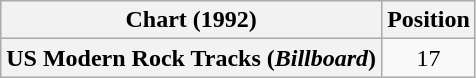<table class="wikitable plainrowheaders" style="text-align:center">
<tr>
<th scope="col">Chart (1992)</th>
<th scope="col">Position</th>
</tr>
<tr>
<th scope="row">US Modern Rock Tracks (<em>Billboard</em>)</th>
<td>17</td>
</tr>
</table>
